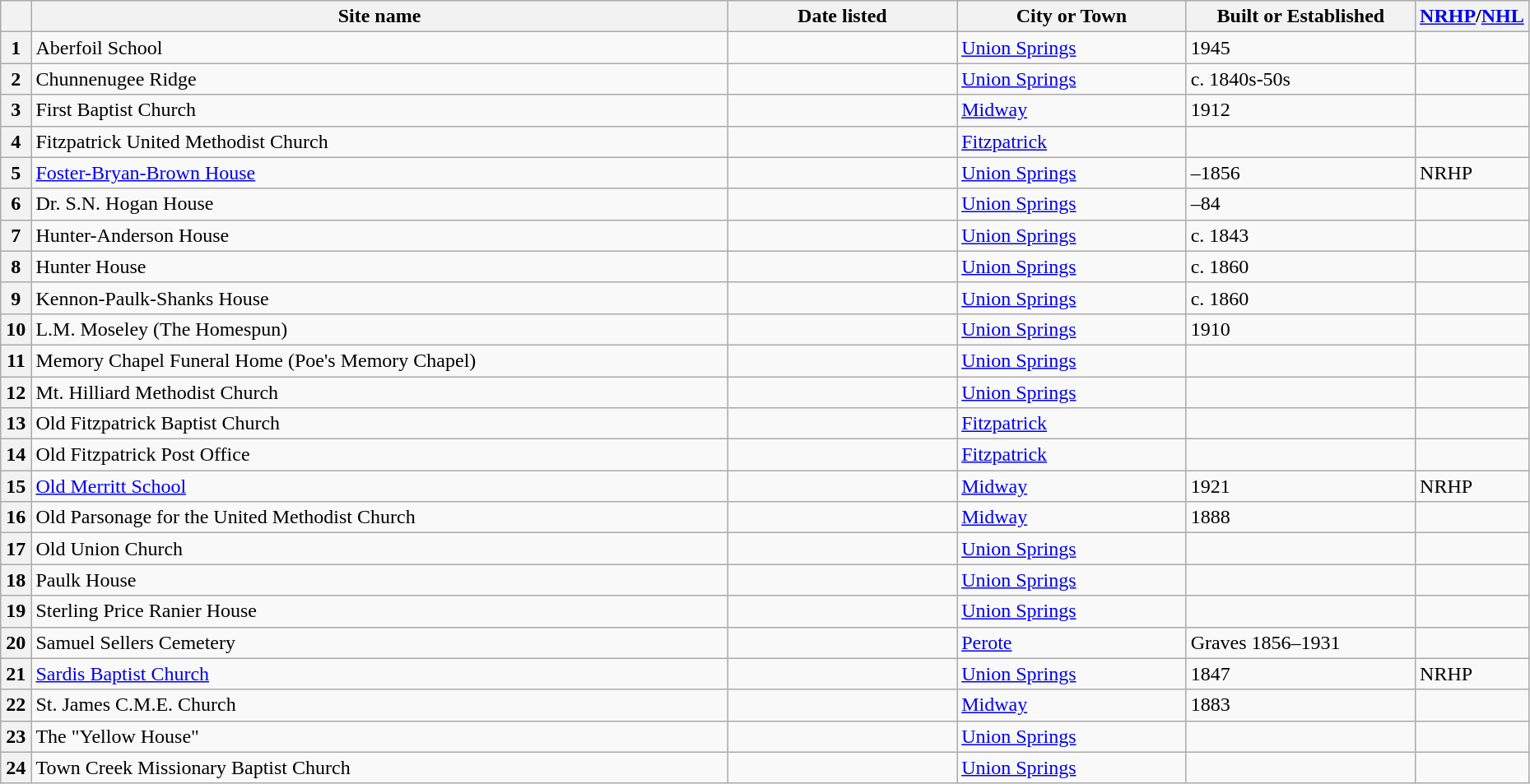<table class="wikitable" style="width:98%">
<tr>
<th width = 2% ></th>
<th>Site name</th>
<th width = 15% >Date listed</th>
<th width = 15% >City or Town</th>
<th width = 15% >Built or Established</th>
<th width = 5%  ><a href='#'>NRHP</a>/<a href='#'>NHL</a></th>
</tr>
<tr ->
<th>1</th>
<td>Aberfoil School</td>
<td></td>
<td><a href='#'>Union Springs</a></td>
<td>1945</td>
<td></td>
</tr>
<tr ->
<th>2</th>
<td>Chunnenugee Ridge</td>
<td></td>
<td><a href='#'>Union Springs</a></td>
<td>c. 1840s-50s</td>
<td></td>
</tr>
<tr ->
<th>3</th>
<td>First Baptist Church</td>
<td></td>
<td><a href='#'>Midway</a></td>
<td>1912</td>
<td></td>
</tr>
<tr ->
<th>4</th>
<td>Fitzpatrick United Methodist Church</td>
<td></td>
<td><a href='#'>Fitzpatrick</a></td>
<td></td>
<td></td>
</tr>
<tr ->
<th>5</th>
<td><a href='#'>Foster-Bryan-Brown House</a></td>
<td></td>
<td><a href='#'>Union Springs</a></td>
<td>–1856</td>
<td>NRHP</td>
</tr>
<tr ->
<th>6</th>
<td>Dr. S.N. Hogan House</td>
<td></td>
<td><a href='#'>Union Springs</a></td>
<td>–84</td>
<td></td>
</tr>
<tr ->
<th>7</th>
<td>Hunter-Anderson House</td>
<td></td>
<td><a href='#'>Union Springs</a></td>
<td>c. 1843</td>
<td></td>
</tr>
<tr ->
<th>8</th>
<td>Hunter House</td>
<td></td>
<td><a href='#'>Union Springs</a></td>
<td>c. 1860</td>
<td></td>
</tr>
<tr ->
<th>9</th>
<td>Kennon-Paulk-Shanks House</td>
<td></td>
<td><a href='#'>Union Springs</a></td>
<td>c. 1860</td>
<td></td>
</tr>
<tr ->
<th>10</th>
<td>L.M. Moseley (The Homespun)</td>
<td></td>
<td><a href='#'>Union Springs</a></td>
<td>1910</td>
<td></td>
</tr>
<tr ->
<th>11</th>
<td>Memory Chapel Funeral Home (Poe's Memory Chapel)</td>
<td></td>
<td><a href='#'>Union Springs</a></td>
<td></td>
<td></td>
</tr>
<tr ->
<th>12</th>
<td>Mt. Hilliard Methodist Church</td>
<td></td>
<td><a href='#'>Union Springs</a></td>
<td></td>
<td></td>
</tr>
<tr ->
<th>13</th>
<td>Old Fitzpatrick Baptist Church</td>
<td></td>
<td><a href='#'>Fitzpatrick</a></td>
<td></td>
<td></td>
</tr>
<tr ->
<th>14</th>
<td>Old Fitzpatrick Post Office</td>
<td></td>
<td><a href='#'>Fitzpatrick</a></td>
<td></td>
<td></td>
</tr>
<tr ->
<th>15</th>
<td><a href='#'>Old Merritt School</a></td>
<td></td>
<td><a href='#'>Midway</a></td>
<td>1921</td>
<td>NRHP</td>
</tr>
<tr ->
<th>16</th>
<td>Old Parsonage for the United Methodist Church</td>
<td></td>
<td><a href='#'>Midway</a></td>
<td>1888</td>
<td></td>
</tr>
<tr ->
<th>17</th>
<td>Old Union Church</td>
<td></td>
<td><a href='#'>Union Springs</a></td>
<td></td>
<td></td>
</tr>
<tr ->
<th>18</th>
<td>Paulk House</td>
<td></td>
<td><a href='#'>Union Springs</a></td>
<td></td>
<td></td>
</tr>
<tr ->
<th>19</th>
<td>Sterling Price Ranier House</td>
<td></td>
<td><a href='#'>Union Springs</a></td>
<td></td>
<td></td>
</tr>
<tr ->
<th>20</th>
<td>Samuel Sellers Cemetery</td>
<td></td>
<td><a href='#'>Perote</a></td>
<td>Graves 1856–1931</td>
<td></td>
</tr>
<tr ->
<th>21</th>
<td><a href='#'>Sardis Baptist Church</a></td>
<td></td>
<td><a href='#'>Union Springs</a></td>
<td>1847</td>
<td>NRHP</td>
</tr>
<tr ->
<th>22</th>
<td>St. James C.M.E. Church</td>
<td></td>
<td><a href='#'>Midway</a></td>
<td>1883</td>
<td></td>
</tr>
<tr ->
<th>23</th>
<td>The "Yellow House"</td>
<td></td>
<td><a href='#'>Union Springs</a></td>
<td></td>
<td></td>
</tr>
<tr>
<th>24</th>
<td>Town Creek Missionary Baptist Church</td>
<td></td>
<td><a href='#'>Union Springs</a></td>
<td></td>
<td></td>
</tr>
</table>
